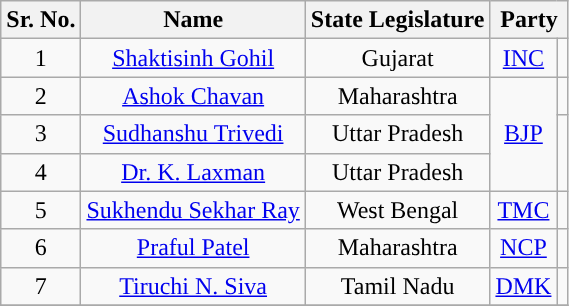<table class="wikitable">
<tr>
<th>Sr. No.</th>
<th>Name</th>
<th>State Legislature</th>
<th colspan="2">Party</th>
</tr>
<tr align=center>
<td>1</td>
<td><a href='#'>Shaktisinh Gohil</a></td>
<td>Gujarat</td>
<td rowspan="1"><a href='#'>INC</a></td>
<td></td>
</tr>
<tr align=center>
<td>2</td>
<td><a href='#'>Ashok Chavan</a></td>
<td>Maharashtra</td>
<td rowspan="3"><a href='#'>BJP</a></td>
<td></td>
</tr>
<tr align=center>
<td>3</td>
<td><a href='#'>Sudhanshu Trivedi</a></td>
<td>Uttar Pradesh</td>
</tr>
<tr align=center>
<td>4</td>
<td><a href='#'>Dr. K. Laxman</a></td>
<td>Uttar Pradesh</td>
</tr>
<tr align=center>
<td>5</td>
<td><a href='#'>Sukhendu Sekhar Ray</a></td>
<td>West Bengal</td>
<td rowspan="1"><a href='#'>TMC</a></td>
<td></td>
</tr>
<tr align=center>
<td>6</td>
<td><a href='#'>Praful Patel</a></td>
<td>Maharashtra</td>
<td rowspan="1"><a href='#'>NCP</a></td>
<td></td>
</tr>
<tr align=center>
<td>7</td>
<td><a href='#'>Tiruchi N. Siva</a></td>
<td>Tamil Nadu</td>
<td><a href='#'>DMK</a></td>
<td bgcolor=></td>
</tr>
<tr align=center>
</tr>
</table>
